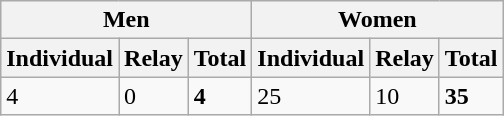<table class="wikitable">
<tr>
<th colspan="3"><strong>Men</strong></th>
<th colspan="3"><strong>Women</strong></th>
</tr>
<tr>
<th><strong>Individual</strong></th>
<th><strong>Relay</strong></th>
<th><strong>Total</strong></th>
<th><strong>Individual</strong></th>
<th><strong>Relay</strong></th>
<th><strong>Total</strong></th>
</tr>
<tr>
<td>4</td>
<td>0</td>
<td><strong>4</strong></td>
<td>25</td>
<td>10</td>
<td><strong>35</strong></td>
</tr>
</table>
